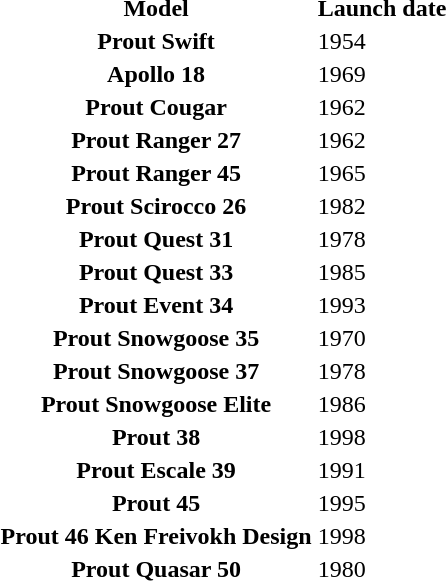<table>
<tr>
<th>Model</th>
<th>Launch date</th>
</tr>
<tr>
<th>Prout Swift</th>
<td>1954</td>
</tr>
<tr>
<th>Apollo 18</th>
<td>1969</td>
</tr>
<tr>
<th>Prout Cougar</th>
<td>1962</td>
</tr>
<tr>
<th>Prout Ranger 27</th>
<td>1962</td>
</tr>
<tr>
<th>Prout Ranger 45</th>
<td>1965</td>
</tr>
<tr>
<th>Prout Scirocco 26</th>
<td>1982</td>
</tr>
<tr>
<th>Prout Quest 31</th>
<td>1978</td>
</tr>
<tr>
<th>Prout Quest 33</th>
<td>1985</td>
</tr>
<tr>
<th>Prout Event 34</th>
<td>1993</td>
</tr>
<tr>
<th>Prout Snowgoose 35</th>
<td>1970</td>
</tr>
<tr>
<th>Prout Snowgoose 37</th>
<td>1978</td>
</tr>
<tr>
<th>Prout Snowgoose Elite</th>
<td>1986</td>
</tr>
<tr>
<th>Prout 38</th>
<td>1998</td>
</tr>
<tr>
<th>Prout Escale 39</th>
<td>1991</td>
</tr>
<tr>
<th>Prout 45</th>
<td>1995</td>
</tr>
<tr>
<th>Prout 46 Ken Freivokh Design</th>
<td>1998</td>
</tr>
<tr>
<th>Prout Quasar 50</th>
<td>1980</td>
</tr>
</table>
